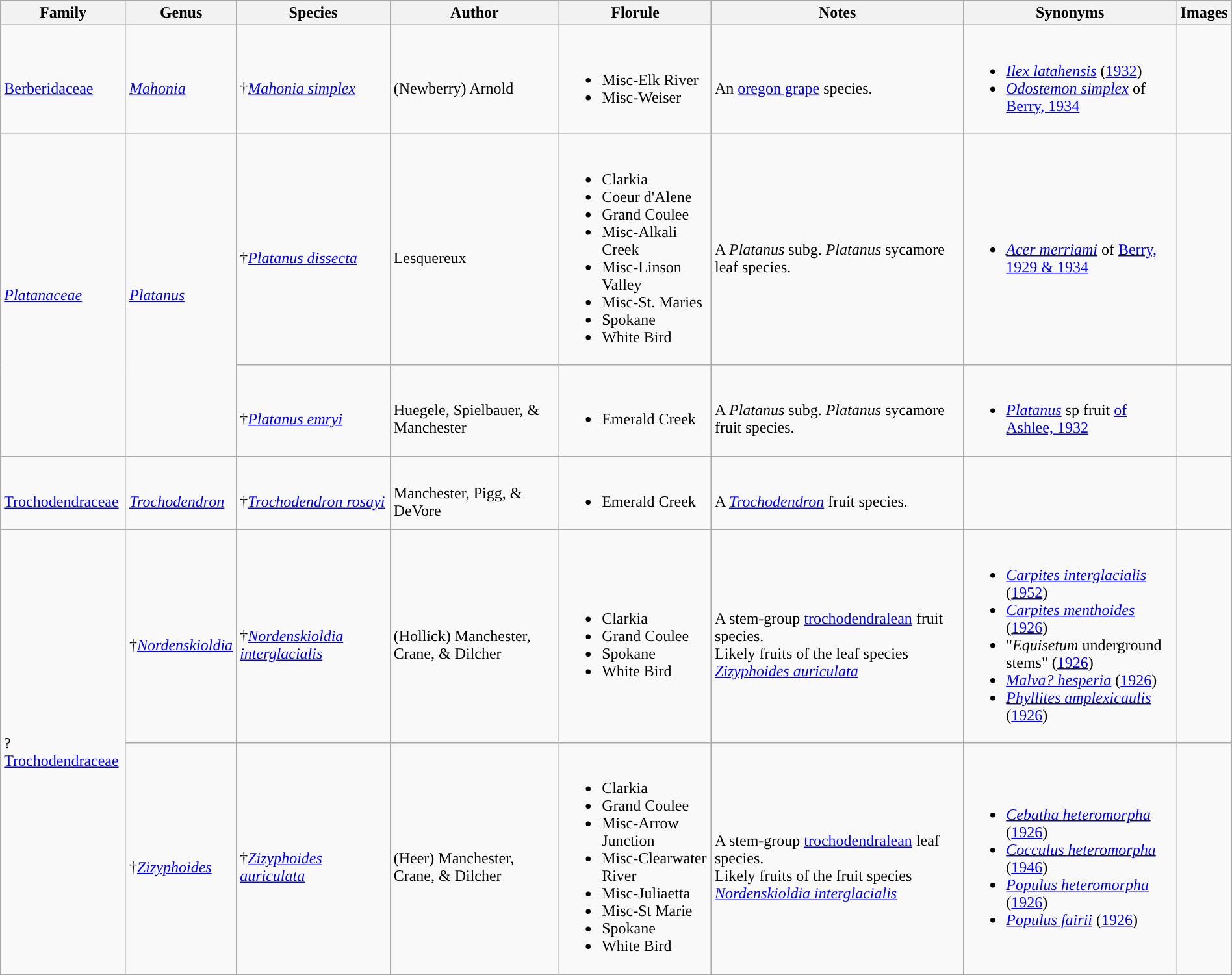<table class="wikitable sortable mw-collapsible" style="margin:auto; width:100%">
<tr>
<th>Family</th>
<th>Genus</th>
<th>Species</th>
<th>Author</th>
<th>Florule</th>
<th>Notes</th>
<th>Synonyms</th>
<th>Images</th>
</tr>
<tr>
<td><br><a href='#'>Berberidaceae</a></td>
<td><br><em><a href='#'>Mahonia</a></em></td>
<td><br>†<em><a href='#'>Mahonia simplex</a></em></td>
<td><br>(Newberry) Arnold</td>
<td><br><ul><li>Misc-Elk River</li><li>Misc-Weiser</li></ul></td>
<td><br>An <a href='#'>oregon grape</a> species.</td>
<td><br><ul><li><em><a href='#'>Ilex latahensis</a></em> (<a href='#'>1932</a>)</li><li><em><a href='#'>Odostemon simplex</a></em> of <a href='#'>Berry, 1934</a></li></ul></td>
<td></td>
</tr>
<tr>
<td rowspan=2><em><a href='#'>Platanaceae</a></em></td>
<td rowspan=2><em><a href='#'>Platanus</a></em></td>
<td><br>†<em><a href='#'>Platanus dissecta</a></em></td>
<td><br>Lesquereux</td>
<td><br><ul><li>Clarkia</li><li>Coeur d'Alene</li><li>Grand Coulee</li><li>Misc-Alkali Creek</li><li>Misc-Linson Valley</li><li>Misc-St. Maries</li><li>Spokane</li><li>White Bird</li></ul></td>
<td><br>A <em>Platanus</em> subg. <em>Platanus</em> sycamore leaf species.</td>
<td><br><ul><li><em><a href='#'>Acer merriami</a></em> of <a href='#'>Berry, 1929 & 1934</a></li></ul></td>
<td><br></td>
</tr>
<tr>
<td><br>†<em><a href='#'>Platanus emryi</a></em></td>
<td><br>Huegele, Spielbauer, & Manchester</td>
<td><br><ul><li>Emerald Creek</li></ul></td>
<td><br>A <em>Platanus</em> subg. <em>Platanus</em> sycamore fruit species.</td>
<td><br><ul><li><em><a href='#'>Platanus</a></em> sp fruit <a href='#'>of Ashlee, 1932</a></li></ul></td>
<td></td>
</tr>
<tr>
<td><br><a href='#'>Trochodendraceae</a></td>
<td><br><em><a href='#'>Trochodendron</a></em></td>
<td><br>†<em><a href='#'>Trochodendron rosayi</a></em></td>
<td><br>Manchester, Pigg, & DeVore</td>
<td><br><ul><li>Emerald Creek</li></ul></td>
<td><br>A <em><a href='#'>Trochodendron</a></em> fruit species.</td>
<td></td>
<td></td>
</tr>
<tr>
<td rowspan=2>?<a href='#'>Trochodendraceae</a></td>
<td><br>†<em><a href='#'>Nordenskioldia</a></em></td>
<td><br>†<em><a href='#'>Nordenskioldia interglacialis</a></em></td>
<td><br>(Hollick) Manchester, Crane, & Dilcher</td>
<td><br><ul><li>Clarkia</li><li>Grand Coulee</li><li>Spokane</li><li>White Bird</li></ul></td>
<td><br>A stem-group <a href='#'>trochodendralean</a> fruit species.<br>Likely fruits of the leaf species <em><a href='#'>Zizyphoides auriculata</a></em></td>
<td><br><ul><li><em><a href='#'>Carpites interglacialis</a></em> (<a href='#'>1952</a>)</li><li><em><a href='#'>Carpites menthoides</a></em> (<a href='#'>1926</a>)</li><li>"<em>Equisetum</em> underground stems" (<a href='#'>1926</a>)</li><li><em><a href='#'>Malva? hesperia</a></em> (<a href='#'>1926</a>)</li><li><em><a href='#'>Phyllites amplexicaulis</a></em> (<a href='#'>1926</a>)</li></ul></td>
<td><br></td>
</tr>
<tr>
<td><br>†<em><a href='#'>Zizyphoides</a></em></td>
<td><br>†<em><a href='#'>Zizyphoides auriculata</a></em></td>
<td><br>(Heer) Manchester, Crane, & Dilcher</td>
<td><br><ul><li>Clarkia</li><li>Grand Coulee</li><li>Misc-Arrow Junction</li><li>Misc-Clearwater River</li><li>Misc-Juliaetta</li><li>Misc-St Marie</li><li>Spokane</li><li>White Bird</li></ul></td>
<td><br>A stem-group <a href='#'>trochodendralean</a> leaf species.<br>Likely fruits of the fruit species <em><a href='#'>Nordenskioldia interglacialis</a></em></td>
<td><br><ul><li><em><a href='#'>Cebatha heteromorpha</a></em> (<a href='#'>1926</a>)</li><li><em><a href='#'>Cocculus heteromorpha</a></em> (<a href='#'>1946</a>)</li><li><em><a href='#'>Populus heteromorpha</a></em> (<a href='#'>1926</a>)</li><li><em><a href='#'>Populus fairii</a></em> (<a href='#'>1926</a>)</li></ul></td>
<td><br></td>
</tr>
<tr>
</tr>
</table>
